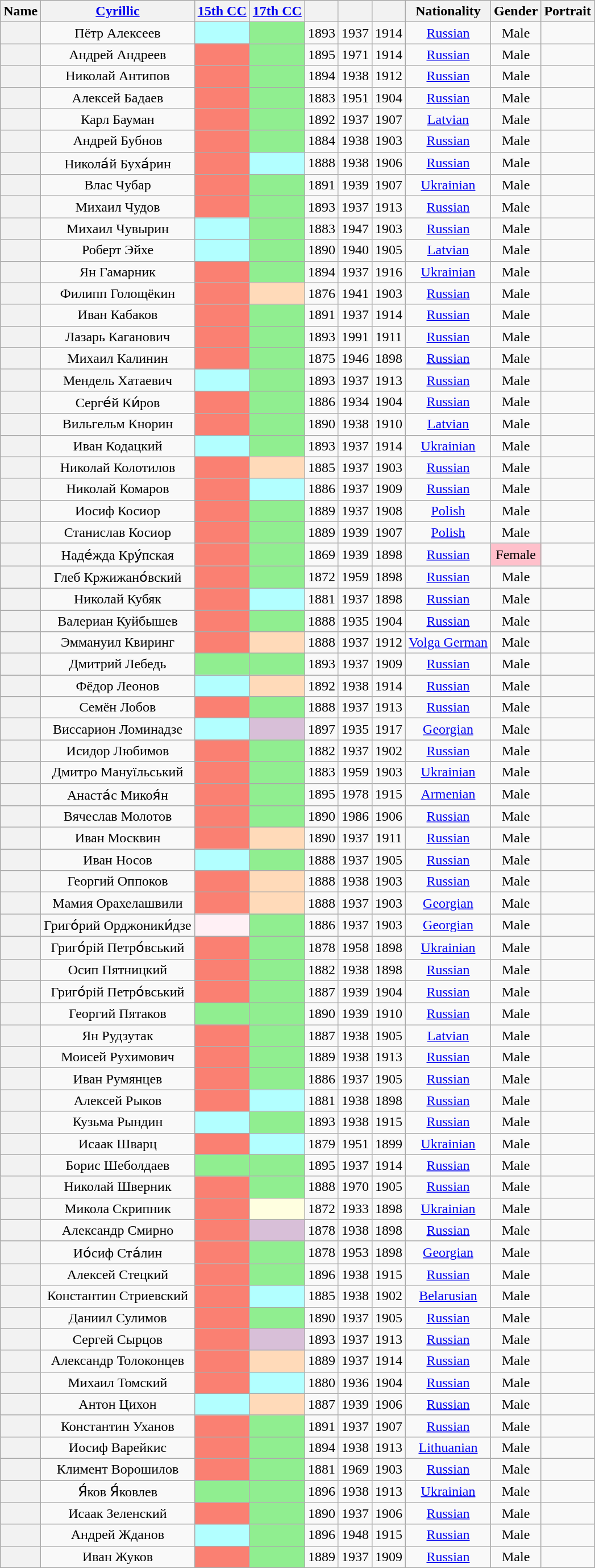<table class="wikitable sortable" style=text-align:center>
<tr>
<th scope="col">Name</th>
<th scope="col" class="unsortable"><a href='#'>Cyrillic</a></th>
<th scope="col"><a href='#'>15th CC</a></th>
<th scope="col"><a href='#'>17th CC</a></th>
<th scope="col"></th>
<th scope="col"></th>
<th scope="col"></th>
<th scope="col">Nationality</th>
<th scope="col">Gender</th>
<th scope="col" class="unsortable">Portrait</th>
</tr>
<tr>
<th align="center" scope="row" style="font-weight:normal;"></th>
<td>Пётр Алексеев</td>
<td bgcolor = #B2FFFF></td>
<td bgcolor = LightGreen></td>
<td>1893</td>
<td>1937</td>
<td>1914</td>
<td><a href='#'>Russian</a></td>
<td>Male</td>
<td></td>
</tr>
<tr>
<th align="center" scope="row" style="font-weight:normal;"></th>
<td>Андрей Андреев</td>
<td bgcolor = Salmon></td>
<td bgcolor = LightGreen></td>
<td>1895</td>
<td>1971</td>
<td>1914</td>
<td><a href='#'>Russian</a></td>
<td>Male</td>
<td></td>
</tr>
<tr>
<th align="center" scope="row" style="font-weight:normal;"></th>
<td>Николай Антипов</td>
<td bgcolor = Salmon></td>
<td bgcolor = LightGreen></td>
<td>1894</td>
<td>1938</td>
<td>1912</td>
<td><a href='#'>Russian</a></td>
<td>Male</td>
<td></td>
</tr>
<tr>
<th align="center" scope="row" style="font-weight:normal;"></th>
<td>Алексей Бадаев</td>
<td bgcolor = Salmon></td>
<td bgcolor = LightGreen></td>
<td>1883</td>
<td>1951</td>
<td>1904</td>
<td><a href='#'>Russian</a></td>
<td>Male</td>
<td></td>
</tr>
<tr>
<th align="center" scope="row" style="font-weight:normal;"></th>
<td>Карл Бауман</td>
<td bgcolor = Salmon></td>
<td bgcolor = LightGreen></td>
<td>1892</td>
<td>1937</td>
<td>1907</td>
<td><a href='#'>Latvian</a></td>
<td>Male</td>
<td></td>
</tr>
<tr>
<th align="center" scope="row" style="font-weight:normal;"></th>
<td>Андрей Бубнов</td>
<td bgcolor = Salmon></td>
<td bgcolor = LightGreen></td>
<td>1884</td>
<td>1938</td>
<td>1903</td>
<td><a href='#'>Russian</a></td>
<td>Male</td>
<td></td>
</tr>
<tr>
<th align="center" scope="row" style="font-weight:normal;"></th>
<td>Никола́й Буха́рин</td>
<td bgcolor = Salmon></td>
<td bgcolor = #B2FFFF></td>
<td>1888</td>
<td>1938</td>
<td>1906</td>
<td><a href='#'>Russian</a></td>
<td>Male</td>
<td></td>
</tr>
<tr>
<th align="center" scope="row" style="font-weight:normal;"></th>
<td>Влас Чубар</td>
<td bgcolor = Salmon></td>
<td bgcolor = LightGreen></td>
<td>1891</td>
<td>1939</td>
<td>1907</td>
<td><a href='#'>Ukrainian</a></td>
<td>Male</td>
<td></td>
</tr>
<tr>
<th align="center" scope="row" style="font-weight:normal;"></th>
<td>Михаил Чудов</td>
<td bgcolor = Salmon></td>
<td bgcolor = LightGreen></td>
<td>1893</td>
<td>1937</td>
<td>1913</td>
<td><a href='#'>Russian</a></td>
<td>Male</td>
<td></td>
</tr>
<tr>
<th align="center" scope="row" style="font-weight:normal;"></th>
<td>Михаил Чувырин</td>
<td bgcolor = #B2FFFF></td>
<td bgcolor = LightGreen></td>
<td>1883</td>
<td>1947</td>
<td>1903</td>
<td><a href='#'>Russian</a></td>
<td>Male</td>
<td></td>
</tr>
<tr>
<th align="center" scope="row" style="font-weight:normal;"></th>
<td>Роберт Эйхе</td>
<td bgcolor = #B2FFFF></td>
<td bgcolor = LightGreen></td>
<td>1890</td>
<td>1940</td>
<td>1905</td>
<td><a href='#'>Latvian</a></td>
<td>Male</td>
<td></td>
</tr>
<tr>
<th align="center" scope="row" style="font-weight:normal;"></th>
<td>Ян Гамарник</td>
<td bgcolor = Salmon></td>
<td bgcolor = LightGreen></td>
<td>1894</td>
<td>1937</td>
<td>1916</td>
<td><a href='#'>Ukrainian</a></td>
<td>Male</td>
<td></td>
</tr>
<tr>
<th align="center" scope="row" style="font-weight:normal;"></th>
<td>Филипп Голощёкин</td>
<td bgcolor = Salmon></td>
<td bgcolor = PeachPuff></td>
<td>1876</td>
<td>1941</td>
<td>1903</td>
<td><a href='#'>Russian</a></td>
<td>Male</td>
<td></td>
</tr>
<tr>
<th align="center" scope="row" style="font-weight:normal;"></th>
<td>Иван Кабаков</td>
<td bgcolor = Salmon></td>
<td bgcolor = LightGreen></td>
<td>1891</td>
<td>1937</td>
<td>1914</td>
<td><a href='#'>Russian</a></td>
<td>Male</td>
<td></td>
</tr>
<tr>
<th align="center" scope="row" style="font-weight:normal;"></th>
<td>Лазарь Каганович</td>
<td bgcolor = Salmon></td>
<td bgcolor = LightGreen></td>
<td>1893</td>
<td>1991</td>
<td>1911</td>
<td><a href='#'>Russian</a></td>
<td>Male</td>
<td></td>
</tr>
<tr>
<th align="center" scope="row" style="font-weight:normal;"></th>
<td>Михаил Калинин</td>
<td bgcolor = Salmon></td>
<td bgcolor = LightGreen></td>
<td>1875</td>
<td>1946</td>
<td>1898</td>
<td><a href='#'>Russian</a></td>
<td>Male</td>
<td></td>
</tr>
<tr>
<th align="center" scope="row" style="font-weight:normal;"></th>
<td>Мендель Хатаевич</td>
<td bgcolor = #B2FFFF></td>
<td bgcolor = LightGreen></td>
<td>1893</td>
<td>1937</td>
<td>1913</td>
<td><a href='#'>Russian</a></td>
<td>Male</td>
<td></td>
</tr>
<tr>
<th align="center" scope="row" style="font-weight:normal;"></th>
<td>Серге́й Ки́ров</td>
<td bgcolor = Salmon></td>
<td bgcolor = LightGreen></td>
<td>1886</td>
<td>1934</td>
<td>1904</td>
<td><a href='#'>Russian</a></td>
<td>Male</td>
<td></td>
</tr>
<tr>
<th align="center" scope="row" style="font-weight:normal;"></th>
<td>Вильгельм Кнорин</td>
<td bgcolor = Salmon></td>
<td bgcolor = LightGreen></td>
<td>1890</td>
<td>1938</td>
<td>1910</td>
<td><a href='#'>Latvian</a></td>
<td>Male</td>
<td></td>
</tr>
<tr>
<th align="center" scope="row" style="font-weight:normal;"></th>
<td>Иван Кодацкий</td>
<td bgcolor = #B2FFFF></td>
<td bgcolor = LightGreen></td>
<td>1893</td>
<td>1937</td>
<td>1914</td>
<td><a href='#'>Ukrainian</a></td>
<td>Male</td>
<td></td>
</tr>
<tr>
<th align="center" scope="row" style="font-weight:normal;"></th>
<td>Николай Колотилов</td>
<td bgcolor = Salmon></td>
<td bgcolor = PeachPuff></td>
<td>1885</td>
<td>1937</td>
<td>1903</td>
<td><a href='#'>Russian</a></td>
<td>Male</td>
<td></td>
</tr>
<tr>
<th align="center" scope="row" style="font-weight:normal;"></th>
<td>Николай Комаров</td>
<td bgcolor = Salmon></td>
<td bgcolor = #B2FFFF></td>
<td>1886</td>
<td>1937</td>
<td>1909</td>
<td><a href='#'>Russian</a></td>
<td>Male</td>
<td></td>
</tr>
<tr>
<th align="center" scope="row" style="font-weight:normal;"></th>
<td>Иосиф Косиор</td>
<td bgcolor = Salmon></td>
<td bgcolor = LightGreen></td>
<td>1889</td>
<td>1937</td>
<td>1908</td>
<td><a href='#'>Polish</a></td>
<td>Male</td>
<td></td>
</tr>
<tr>
<th align="center" scope="row" style="font-weight:normal;"></th>
<td>Станислав Косиор</td>
<td bgcolor = Salmon></td>
<td bgcolor = LightGreen></td>
<td>1889</td>
<td>1939</td>
<td>1907</td>
<td><a href='#'>Polish</a></td>
<td>Male</td>
<td></td>
</tr>
<tr>
<th align="center" scope="row" style="font-weight:normal;"></th>
<td>Наде́жда Кру́пская</td>
<td bgcolor = Salmon></td>
<td bgcolor = LightGreen></td>
<td>1869</td>
<td>1939</td>
<td>1898</td>
<td><a href='#'>Russian</a></td>
<td style="background: Pink">Female</td>
<td></td>
</tr>
<tr>
<th align="center" scope="row" style="font-weight:normal;"></th>
<td>Глеб Кржижано́вский</td>
<td bgcolor = Salmon></td>
<td bgcolor = LightGreen></td>
<td>1872</td>
<td>1959</td>
<td>1898</td>
<td><a href='#'>Russian</a></td>
<td>Male</td>
<td></td>
</tr>
<tr>
<th align="center" scope="row" style="font-weight:normal;"></th>
<td>Николай Кубяк</td>
<td bgcolor = Salmon></td>
<td bgcolor = #B2FFFF></td>
<td>1881</td>
<td>1937</td>
<td>1898</td>
<td><a href='#'>Russian</a></td>
<td>Male</td>
<td></td>
</tr>
<tr>
<th align="center" scope="row" style="font-weight:normal;"></th>
<td>Валериан Куйбышев</td>
<td bgcolor = Salmon></td>
<td bgcolor = LightGreen></td>
<td>1888</td>
<td>1935</td>
<td>1904</td>
<td><a href='#'>Russian</a></td>
<td>Male</td>
<td></td>
</tr>
<tr>
<th align="center" scope="row" style="font-weight:normal;"></th>
<td>Эммануил Квиринг</td>
<td bgcolor = Salmon></td>
<td bgcolor = PeachPuff></td>
<td>1888</td>
<td>1937</td>
<td>1912</td>
<td><a href='#'>Volga German</a></td>
<td>Male</td>
<td></td>
</tr>
<tr>
<th align="center" scope="row" style="font-weight:normal;"></th>
<td>Дмитрий Лебедь</td>
<td bgcolor = LightGreen></td>
<td bgcolor = LightGreen></td>
<td>1893</td>
<td>1937</td>
<td>1909</td>
<td><a href='#'>Russian</a></td>
<td>Male</td>
<td></td>
</tr>
<tr>
<th align="center" scope="row" style="font-weight:normal;"></th>
<td>Фёдор Леонов</td>
<td bgcolor = #B2FFFF></td>
<td bgcolor = PeachPuff></td>
<td>1892</td>
<td>1938</td>
<td>1914</td>
<td><a href='#'>Russian</a></td>
<td>Male</td>
<td></td>
</tr>
<tr>
<th align="center" scope="row" style="font-weight:normal;"></th>
<td>Семён Лобов</td>
<td bgcolor = Salmon></td>
<td bgcolor = LightGreen></td>
<td>1888</td>
<td>1937</td>
<td>1913</td>
<td><a href='#'>Russian</a></td>
<td>Male</td>
<td></td>
</tr>
<tr>
<th align="center" scope="row" style="font-weight:normal;"></th>
<td>Виссарион Ломинадзе</td>
<td bgcolor = #B2FFFF></td>
<td bgcolor = Thistle></td>
<td>1897</td>
<td>1935</td>
<td>1917</td>
<td><a href='#'>Georgian</a></td>
<td>Male</td>
<td></td>
</tr>
<tr>
<th align="center" scope="row" style="font-weight:normal;"></th>
<td>Исидор Любимов</td>
<td bgcolor = Salmon></td>
<td bgcolor = LightGreen></td>
<td>1882</td>
<td>1937</td>
<td>1902</td>
<td><a href='#'>Russian</a></td>
<td>Male</td>
<td></td>
</tr>
<tr>
<th align="center" scope="row" style="font-weight:normal;"></th>
<td>Дмитро Мануїльський</td>
<td bgcolor = Salmon></td>
<td bgcolor = LightGreen></td>
<td>1883</td>
<td>1959</td>
<td>1903</td>
<td><a href='#'>Ukrainian</a></td>
<td>Male</td>
<td></td>
</tr>
<tr>
<th align="center" scope="row" style="font-weight:normal;"></th>
<td>Анаста́с Микоя́н</td>
<td bgcolor = Salmon></td>
<td bgcolor = LightGreen></td>
<td>1895</td>
<td>1978</td>
<td>1915</td>
<td><a href='#'>Armenian</a></td>
<td>Male</td>
<td></td>
</tr>
<tr>
<th align="center" scope="row" style="font-weight:normal;"></th>
<td>Вячеслав Молотов</td>
<td bgcolor = Salmon></td>
<td bgcolor = LightGreen></td>
<td>1890</td>
<td>1986</td>
<td>1906</td>
<td><a href='#'>Russian</a></td>
<td>Male</td>
<td></td>
</tr>
<tr>
<th align="center" scope="row" style="font-weight:normal;"></th>
<td>Иван Москвин</td>
<td bgcolor = Salmon></td>
<td bgcolor = PeachPuff></td>
<td>1890</td>
<td>1937</td>
<td>1911</td>
<td><a href='#'>Russian</a></td>
<td>Male</td>
<td></td>
</tr>
<tr>
<th align="center" scope="row" style="font-weight:normal;"></th>
<td>Иван Носов</td>
<td bgcolor = #B2FFFF></td>
<td bgcolor = LightGreen></td>
<td>1888</td>
<td>1937</td>
<td>1905</td>
<td><a href='#'>Russian</a></td>
<td>Male</td>
<td></td>
</tr>
<tr>
<th align="center" scope="row" style="font-weight:normal;"></th>
<td>Георгий Оппоков</td>
<td bgcolor = Salmon></td>
<td bgcolor = PeachPuff></td>
<td>1888</td>
<td>1938</td>
<td>1903</td>
<td><a href='#'>Russian</a></td>
<td>Male</td>
<td></td>
</tr>
<tr>
<th align="center" scope="row" style="font-weight:normal;"></th>
<td>Мамия Орахелашвили</td>
<td bgcolor = Salmon></td>
<td bgcolor = PeachPuff></td>
<td>1888</td>
<td>1937</td>
<td>1903</td>
<td><a href='#'>Georgian</a></td>
<td>Male</td>
<td></td>
</tr>
<tr>
<th align="center" scope="row" style="font-weight:normal;"></th>
<td>Григо́рий Орджоники́дзе</td>
<td bgcolor = LavenderBlush></td>
<td bgcolor = LightGreen></td>
<td>1886</td>
<td>1937</td>
<td>1903</td>
<td><a href='#'>Georgian</a></td>
<td>Male</td>
<td></td>
</tr>
<tr>
<th align="center" scope="row" style="font-weight:normal;"></th>
<td>Григо́рій Петро́вський</td>
<td bgcolor = Salmon></td>
<td bgcolor = LightGreen></td>
<td>1878</td>
<td>1958</td>
<td>1898</td>
<td><a href='#'>Ukrainian</a></td>
<td>Male</td>
<td></td>
</tr>
<tr>
<th align="center" scope="row" style="font-weight:normal;"></th>
<td>Осип Пятницкий</td>
<td bgcolor = Salmon></td>
<td bgcolor = LightGreen></td>
<td>1882</td>
<td>1938</td>
<td>1898</td>
<td><a href='#'>Russian</a></td>
<td>Male</td>
<td></td>
</tr>
<tr>
<th align="center" scope="row" style="font-weight:normal;"></th>
<td>Григо́рій Петро́вський</td>
<td bgcolor = Salmon></td>
<td bgcolor = LightGreen></td>
<td>1887</td>
<td>1939</td>
<td>1904</td>
<td><a href='#'>Russian</a></td>
<td>Male</td>
<td></td>
</tr>
<tr>
<th align="center" scope="row" style="font-weight:normal;"></th>
<td>Георгий Пятаков</td>
<td bgcolor = LightGreen></td>
<td bgcolor = LightGreen></td>
<td>1890</td>
<td>1939</td>
<td>1910</td>
<td><a href='#'>Russian</a></td>
<td>Male</td>
<td></td>
</tr>
<tr>
<th align="center" scope="row" style="font-weight:normal;"></th>
<td>Ян Рудзутак</td>
<td bgcolor = Salmon></td>
<td bgcolor = LightGreen></td>
<td>1887</td>
<td>1938</td>
<td>1905</td>
<td><a href='#'>Latvian</a></td>
<td>Male</td>
<td></td>
</tr>
<tr>
<th align="center" scope="row" style="font-weight:normal;"></th>
<td>Моисей Рухимович</td>
<td bgcolor = Salmon></td>
<td bgcolor = LightGreen></td>
<td>1889</td>
<td>1938</td>
<td>1913</td>
<td><a href='#'>Russian</a></td>
<td>Male</td>
<td></td>
</tr>
<tr>
<th align="center" scope="row" style="font-weight:normal;"></th>
<td>Иван Румянцев</td>
<td bgcolor = Salmon></td>
<td bgcolor = LightGreen></td>
<td>1886</td>
<td>1937</td>
<td>1905</td>
<td><a href='#'>Russian</a></td>
<td>Male</td>
<td></td>
</tr>
<tr>
<th align="center" scope="row" style="font-weight:normal;"></th>
<td>Алексей Рыков</td>
<td bgcolor = Salmon></td>
<td bgcolor = #B2FFFF></td>
<td>1881</td>
<td>1938</td>
<td>1898</td>
<td><a href='#'>Russian</a></td>
<td>Male</td>
<td></td>
</tr>
<tr>
<th align="center" scope="row" style="font-weight:normal;"></th>
<td>Кузьма Рындин</td>
<td bgcolor = #B2FFFF></td>
<td bgcolor = LightGreen></td>
<td>1893</td>
<td>1938</td>
<td>1915</td>
<td><a href='#'>Russian</a></td>
<td>Male</td>
<td></td>
</tr>
<tr>
<th align="center" scope="row" style="font-weight:normal;"></th>
<td>Исаак Шварц</td>
<td bgcolor = Salmon></td>
<td bgcolor = #B2FFFF></td>
<td>1879</td>
<td>1951</td>
<td>1899</td>
<td><a href='#'>Ukrainian</a></td>
<td>Male</td>
<td></td>
</tr>
<tr>
<th align="center" scope="row" style="font-weight:normal;"></th>
<td>Борис Шеболдаев</td>
<td bgcolor = LightGreen></td>
<td bgcolor = LightGreen></td>
<td>1895</td>
<td>1937</td>
<td>1914</td>
<td><a href='#'>Russian</a></td>
<td>Male</td>
<td></td>
</tr>
<tr>
<th align="center" scope="row" style="font-weight:normal;"></th>
<td>Николай Шверник</td>
<td bgcolor = Salmon></td>
<td bgcolor = LightGreen></td>
<td>1888</td>
<td>1970</td>
<td>1905</td>
<td><a href='#'>Russian</a></td>
<td>Male</td>
<td></td>
</tr>
<tr>
<th align="center" scope="row" style="font-weight:normal;"></th>
<td>Микола Скрипник</td>
<td bgcolor = Salmon></td>
<td bgcolor = LightYellow></td>
<td>1872</td>
<td>1933</td>
<td>1898</td>
<td><a href='#'>Ukrainian</a></td>
<td>Male</td>
<td></td>
</tr>
<tr>
<th align="center" scope="row" style="font-weight:normal;"></th>
<td>Александр Смирно</td>
<td bgcolor = Salmon></td>
<td bgcolor = Thistle></td>
<td>1878</td>
<td>1938</td>
<td>1898</td>
<td><a href='#'>Russian</a></td>
<td>Male</td>
<td></td>
</tr>
<tr>
<th align="center" scope="row" style="font-weight:normal;"></th>
<td>Ио́сиф Ста́лин</td>
<td bgcolor = Salmon></td>
<td bgcolor = LightGreen></td>
<td>1878</td>
<td>1953</td>
<td>1898</td>
<td><a href='#'>Georgian</a></td>
<td>Male</td>
<td></td>
</tr>
<tr>
<th align="center" scope="row" style="font-weight:normal;"></th>
<td>Алексей Стецкий</td>
<td bgcolor = Salmon></td>
<td bgcolor = LightGreen></td>
<td>1896</td>
<td>1938</td>
<td>1915</td>
<td><a href='#'>Russian</a></td>
<td>Male</td>
<td></td>
</tr>
<tr>
<th align="center" scope="row" style="font-weight:normal;"></th>
<td>Константин Стриевский</td>
<td bgcolor = Salmon></td>
<td bgcolor = #B2FFFF></td>
<td>1885</td>
<td>1938</td>
<td>1902</td>
<td><a href='#'>Belarusian</a></td>
<td>Male</td>
<td></td>
</tr>
<tr>
<th align="center" scope="row" style="font-weight:normal;"></th>
<td>Даниил Сулимов</td>
<td bgcolor = Salmon></td>
<td bgcolor = LightGreen></td>
<td>1890</td>
<td>1937</td>
<td>1905</td>
<td><a href='#'>Russian</a></td>
<td>Male</td>
<td></td>
</tr>
<tr>
<th align="center" scope="row" style="font-weight:normal;"></th>
<td>Сергей Сырцов</td>
<td bgcolor = Salmon></td>
<td bgcolor = Thistle></td>
<td>1893</td>
<td>1937</td>
<td>1913</td>
<td><a href='#'>Russian</a></td>
<td>Male</td>
<td></td>
</tr>
<tr>
<th align="center" scope="row" style="font-weight:normal;"></th>
<td>Александр Толоконцев</td>
<td bgcolor = Salmon></td>
<td bgcolor = PeachPuff></td>
<td>1889</td>
<td>1937</td>
<td>1914</td>
<td><a href='#'>Russian</a></td>
<td>Male</td>
<td></td>
</tr>
<tr>
<th align="center" scope="row" style="font-weight:normal;"></th>
<td>Михаил Томский</td>
<td bgcolor = Salmon></td>
<td bgcolor = #B2FFFF></td>
<td>1880</td>
<td>1936</td>
<td>1904</td>
<td><a href='#'>Russian</a></td>
<td>Male</td>
<td></td>
</tr>
<tr>
<th align="center" scope="row" style="font-weight:normal;"></th>
<td>Антон Цихон</td>
<td bgcolor = #B2FFFF></td>
<td bgcolor = PeachPuff></td>
<td>1887</td>
<td>1939</td>
<td>1906</td>
<td><a href='#'>Russian</a></td>
<td>Male</td>
<td></td>
</tr>
<tr>
<th align="center" scope="row" style="font-weight:normal;"></th>
<td>Константин Уханов</td>
<td bgcolor = Salmon></td>
<td bgcolor = LightGreen></td>
<td>1891</td>
<td>1937</td>
<td>1907</td>
<td><a href='#'>Russian</a></td>
<td>Male</td>
<td></td>
</tr>
<tr>
<th align="center" scope="row" style="font-weight:normal;"></th>
<td>Иосиф Варейкис</td>
<td bgcolor = Salmon></td>
<td bgcolor = LightGreen></td>
<td>1894</td>
<td>1938</td>
<td>1913</td>
<td><a href='#'>Lithuanian</a></td>
<td>Male</td>
<td></td>
</tr>
<tr>
<th align="center" scope="row" style="font-weight:normal;"></th>
<td>Климент Ворошилов</td>
<td bgcolor = Salmon></td>
<td bgcolor = LightGreen></td>
<td>1881</td>
<td>1969</td>
<td>1903</td>
<td><a href='#'>Russian</a></td>
<td>Male</td>
<td></td>
</tr>
<tr>
<th align="center" scope="row" style="font-weight:normal;"></th>
<td>Я́ков Я́ковлев</td>
<td bgcolor = LightGreen></td>
<td bgcolor = LightGreen></td>
<td>1896</td>
<td>1938</td>
<td>1913</td>
<td><a href='#'>Ukrainian</a></td>
<td>Male</td>
<td></td>
</tr>
<tr>
<th align="center" scope="row" style="font-weight:normal;"></th>
<td>Исаак Зеленский</td>
<td bgcolor = Salmon></td>
<td bgcolor = LightGreen></td>
<td>1890</td>
<td>1937</td>
<td>1906</td>
<td><a href='#'>Russian</a></td>
<td>Male</td>
<td></td>
</tr>
<tr>
<th align="center" scope="row" style="font-weight:normal;"></th>
<td>Андрей Жданов</td>
<td bgcolor = #B2FFFF></td>
<td bgcolor = LightGreen></td>
<td>1896</td>
<td>1948</td>
<td>1915</td>
<td><a href='#'>Russian</a></td>
<td>Male</td>
<td></td>
</tr>
<tr>
<th align="center" scope="row" style="font-weight:normal;"></th>
<td>Иван Жуков</td>
<td bgcolor = Salmon></td>
<td bgcolor = LightGreen></td>
<td>1889</td>
<td>1937</td>
<td>1909</td>
<td><a href='#'>Russian</a></td>
<td>Male</td>
<td></td>
</tr>
</table>
